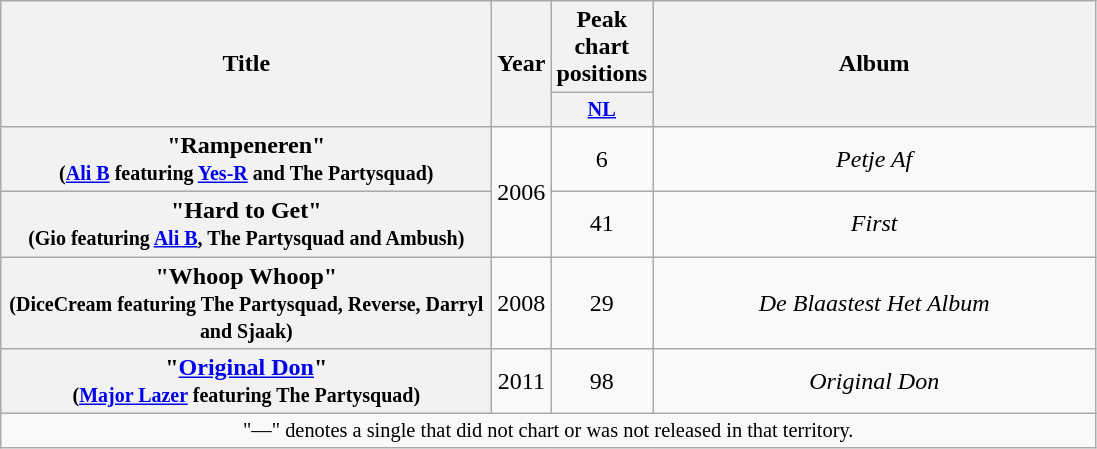<table class="wikitable plainrowheaders" style="text-align:center;" border="1">
<tr>
<th scope="col" rowspan="2" style="width:20em;">Title</th>
<th scope="col" rowspan="2">Year</th>
<th scope="col" colspan="1">Peak chart positions</th>
<th scope="col" rowspan="2" style="width:18em;">Album</th>
</tr>
<tr>
<th scope="col" style="width:3em; font-size:85%;"><a href='#'>NL</a></th>
</tr>
<tr>
<th scope="row">"Rampeneren"<br><small>(<a href='#'>Ali B</a> featuring <a href='#'>Yes-R</a> and The Partysquad)</small></th>
<td rowspan="2">2006</td>
<td>6</td>
<td><em>Petje Af</em></td>
</tr>
<tr>
<th scope="row">"Hard to Get"<br><small>(Gio featuring <a href='#'>Ali B</a>, The Partysquad and Ambush)</small></th>
<td>41</td>
<td><em>First</em></td>
</tr>
<tr>
<th scope="row">"Whoop Whoop"<br><small>(DiceCream featuring The Partysquad, Reverse, Darryl and Sjaak)</small></th>
<td>2008</td>
<td>29</td>
<td><em>De Blaastest Het Album</em></td>
</tr>
<tr>
<th scope="row">"<a href='#'>Original Don</a>"<br><small>(<a href='#'>Major Lazer</a> featuring The Partysquad)</small></th>
<td>2011</td>
<td>98</td>
<td><em>Original Don</em></td>
</tr>
<tr>
<td colspan="4" style="font-size:85%">"—" denotes a single that did not chart or was not released in that territory.</td>
</tr>
</table>
